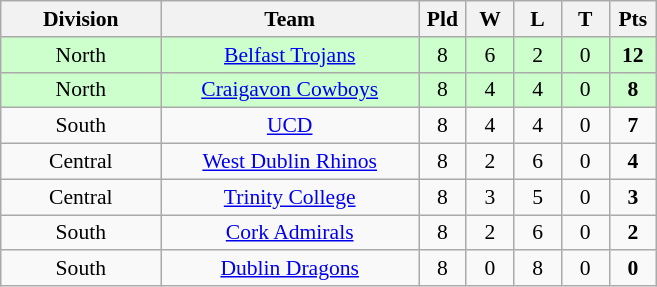<table class="wikitable" style="text-align: center; font-size:90%;">
<tr>
<th width=100>Division</th>
<th width=165>Team</th>
<th width=25>Pld</th>
<th width=25>W</th>
<th width=25>L</th>
<th width=25>T</th>
<th width=25>Pts</th>
</tr>
<tr style="background:#ccffcc;">
<td>North</td>
<td><a href='#'>Belfast Trojans</a></td>
<td>8</td>
<td>6</td>
<td>2</td>
<td>0</td>
<td><strong>12</strong></td>
</tr>
<tr style="background:#ccffcc;">
<td>North</td>
<td><a href='#'>Craigavon Cowboys</a></td>
<td>8</td>
<td>4</td>
<td>4</td>
<td>0</td>
<td><strong>8</strong></td>
</tr>
<tr>
<td>South</td>
<td><a href='#'>UCD</a></td>
<td>8</td>
<td>4</td>
<td>4</td>
<td>0</td>
<td><strong>7</strong></td>
</tr>
<tr>
<td>Central</td>
<td><a href='#'>West Dublin Rhinos</a></td>
<td>8</td>
<td>2</td>
<td>6</td>
<td>0</td>
<td><strong>4</strong></td>
</tr>
<tr>
<td>Central</td>
<td><a href='#'>Trinity College</a></td>
<td>8</td>
<td>3</td>
<td>5</td>
<td>0</td>
<td><strong>3</strong></td>
</tr>
<tr>
<td>South</td>
<td><a href='#'>Cork Admirals</a></td>
<td>8</td>
<td>2</td>
<td>6</td>
<td>0</td>
<td><strong>2</strong></td>
</tr>
<tr>
<td>South</td>
<td><a href='#'>Dublin Dragons</a></td>
<td>8</td>
<td>0</td>
<td>8</td>
<td>0</td>
<td><strong>0</strong></td>
</tr>
</table>
